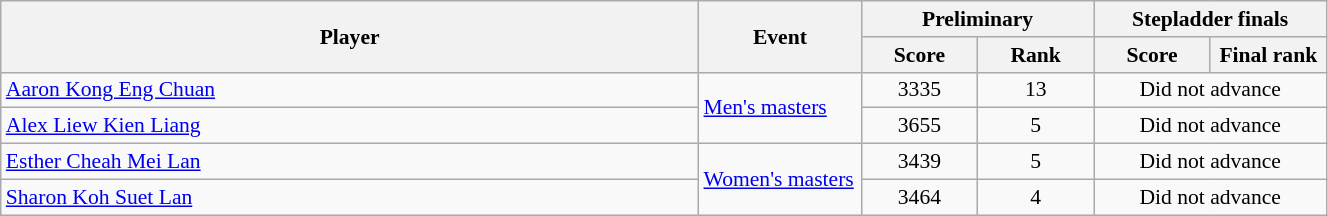<table class="wikitable" width="70%" style="text-align:center; font-size:90%">
<tr>
<th rowspan=2 width="30%">Player</th>
<th rowspan=2 width="7%">Event</th>
<th colspan=2>Preliminary</th>
<th colspan=2>Stepladder finals</th>
</tr>
<tr>
<th width="5%">Score</th>
<th width="5%">Rank</th>
<th width="5%">Score</th>
<th width="5%">Final rank</th>
</tr>
<tr>
<td align=left><a href='#'>Aaron Kong Eng Chuan</a></td>
<td rowspan=2 align=left><a href='#'>Men's masters</a></td>
<td>3335</td>
<td>13</td>
<td colspan=2>Did not advance</td>
</tr>
<tr>
<td align=left><a href='#'>Alex Liew Kien Liang</a></td>
<td>3655</td>
<td>5</td>
<td colspan=2>Did not advance</td>
</tr>
<tr>
<td align=left><a href='#'>Esther Cheah Mei Lan</a></td>
<td rowspan=2 align=left><a href='#'>Women's masters</a></td>
<td>3439</td>
<td>5</td>
<td colspan=2>Did not advance</td>
</tr>
<tr>
<td align=left><a href='#'>Sharon Koh Suet Lan</a></td>
<td>3464</td>
<td>4</td>
<td colspan=2>Did not advance</td>
</tr>
</table>
